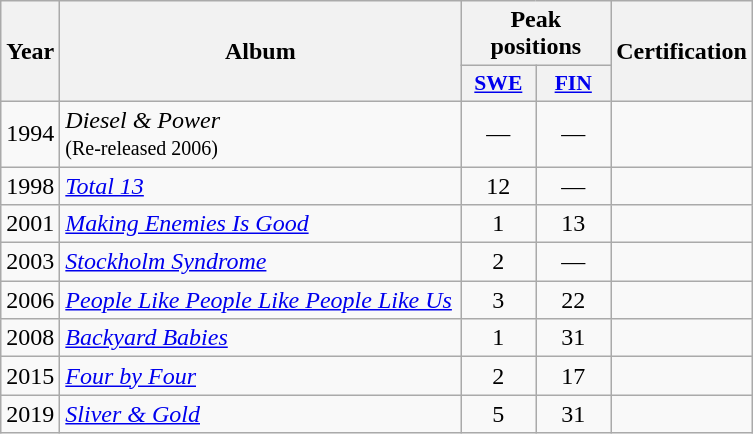<table class="wikitable">
<tr>
<th align="center" rowspan="2" width="10">Year</th>
<th align="center" rowspan="2" width="260">Album</th>
<th align="center" colspan="2" width="20">Peak positions</th>
<th align="center" rowspan="2" width="70">Certification</th>
</tr>
<tr>
<th scope="col" style="width:3em;font-size:90%;"><a href='#'>SWE</a><br></th>
<th scope="col" style="width:3em;font-size:90%;"><a href='#'>FIN</a><br></th>
</tr>
<tr>
<td style="text-align:center;">1994</td>
<td><em>Diesel & Power</em> <br><small>(Re-released 2006)</small></td>
<td style="text-align:center;">—</td>
<td style="text-align:center;">—</td>
<td></td>
</tr>
<tr>
<td style="text-align:center;">1998</td>
<td><em><a href='#'>Total 13</a></em></td>
<td style="text-align:center;">12</td>
<td style="text-align:center;">—</td>
<td></td>
</tr>
<tr>
<td style="text-align:center;">2001</td>
<td><em><a href='#'>Making Enemies Is Good</a></em></td>
<td style="text-align:center;">1</td>
<td style="text-align:center;">13</td>
<td></td>
</tr>
<tr>
<td style="text-align:center;">2003</td>
<td><em><a href='#'>Stockholm Syndrome</a></em></td>
<td style="text-align:center;">2</td>
<td style="text-align:center;">—</td>
<td></td>
</tr>
<tr>
<td style="text-align:center;">2006</td>
<td><em><a href='#'>People Like People Like People Like Us</a></em></td>
<td style="text-align:center;">3</td>
<td style="text-align:center;">22</td>
<td></td>
</tr>
<tr>
<td style="text-align:center;">2008</td>
<td><em><a href='#'>Backyard Babies</a></em></td>
<td style="text-align:center;">1</td>
<td style="text-align:center;">31</td>
<td></td>
</tr>
<tr>
<td style="text-align:center;">2015</td>
<td><em><a href='#'>Four by Four</a></em></td>
<td style="text-align:center;">2</td>
<td style="text-align:center;">17</td>
<td></td>
</tr>
<tr>
<td style="text-align:center;">2019</td>
<td><em><a href='#'>Sliver & Gold</a></em></td>
<td style="text-align:center;">5<br></td>
<td style="text-align:center;">31<br></td>
<td></td>
</tr>
</table>
